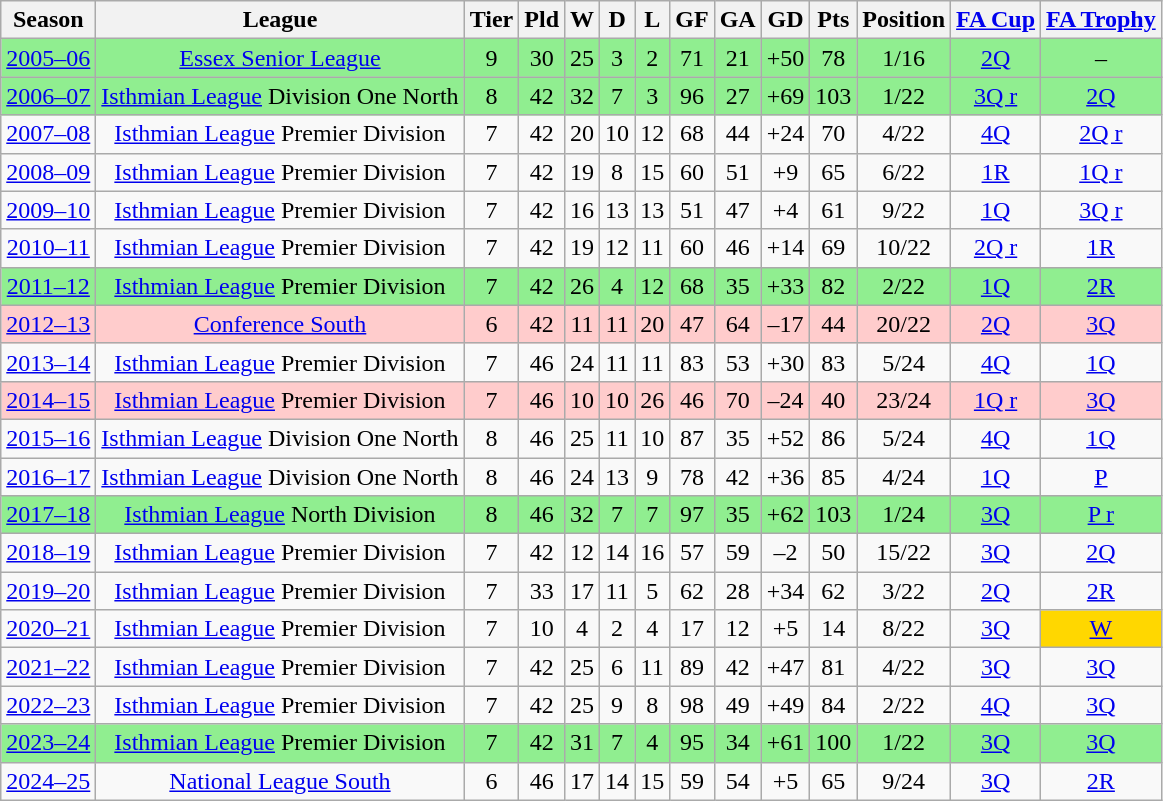<table class="wikitable" style=text-align:center>
<tr>
<th>Season</th>
<th>League</th>
<th>Tier</th>
<th>Pld</th>
<th>W</th>
<th>D</th>
<th>L</th>
<th>GF</th>
<th>GA</th>
<th>GD</th>
<th>Pts</th>
<th>Position</th>
<th><a href='#'>FA Cup</a></th>
<th><a href='#'>FA Trophy</a></th>
</tr>
<tr style="background:#90EE90">
<td><a href='#'>2005–06</a></td>
<td><a href='#'>Essex Senior League</a></td>
<td>9</td>
<td>30</td>
<td>25</td>
<td>3</td>
<td>2</td>
<td>71</td>
<td>21</td>
<td>+50</td>
<td>78</td>
<td>1/16</td>
<td><a href='#'>2Q</a></td>
<td>–</td>
</tr>
<tr style="background:#90EE90">
<td><a href='#'>2006–07</a></td>
<td><a href='#'>Isthmian League</a> Division One North</td>
<td>8</td>
<td>42</td>
<td>32</td>
<td>7</td>
<td>3</td>
<td>96</td>
<td>27</td>
<td>+69</td>
<td>103</td>
<td>1/22</td>
<td><a href='#'>3Q r</a></td>
<td><a href='#'>2Q</a></td>
</tr>
<tr>
<td><a href='#'>2007–08</a></td>
<td><a href='#'>Isthmian League</a> Premier Division</td>
<td>7</td>
<td>42</td>
<td>20</td>
<td>10</td>
<td>12</td>
<td>68</td>
<td>44</td>
<td>+24</td>
<td>70</td>
<td>4/22</td>
<td><a href='#'>4Q</a></td>
<td><a href='#'>2Q r</a></td>
</tr>
<tr>
<td><a href='#'>2008–09</a></td>
<td><a href='#'>Isthmian League</a> Premier Division</td>
<td>7</td>
<td>42</td>
<td>19</td>
<td>8</td>
<td>15</td>
<td>60</td>
<td>51</td>
<td>+9</td>
<td>65</td>
<td>6/22</td>
<td><a href='#'>1R</a></td>
<td><a href='#'>1Q r</a></td>
</tr>
<tr>
<td><a href='#'>2009–10</a></td>
<td><a href='#'>Isthmian League</a> Premier Division</td>
<td>7</td>
<td>42</td>
<td>16</td>
<td>13</td>
<td>13</td>
<td>51</td>
<td>47</td>
<td>+4</td>
<td>61</td>
<td>9/22</td>
<td><a href='#'>1Q</a></td>
<td><a href='#'>3Q r</a></td>
</tr>
<tr>
<td><a href='#'>2010–11</a></td>
<td><a href='#'>Isthmian League</a> Premier Division</td>
<td>7</td>
<td>42</td>
<td>19</td>
<td>12</td>
<td>11</td>
<td>60</td>
<td>46</td>
<td>+14</td>
<td>69</td>
<td>10/22</td>
<td><a href='#'>2Q r</a></td>
<td><a href='#'>1R</a></td>
</tr>
<tr style="background:#90EE90">
<td><a href='#'>2011–12</a></td>
<td><a href='#'>Isthmian League</a> Premier Division</td>
<td>7</td>
<td>42</td>
<td>26</td>
<td>4</td>
<td>12</td>
<td>68</td>
<td>35</td>
<td>+33</td>
<td>82</td>
<td>2/22</td>
<td><a href='#'>1Q</a></td>
<td><a href='#'>2R</a></td>
</tr>
<tr style="background:#ffcccc">
<td><a href='#'>2012–13</a></td>
<td><a href='#'>Conference South</a></td>
<td>6</td>
<td>42</td>
<td>11</td>
<td>11</td>
<td>20</td>
<td>47</td>
<td>64</td>
<td>–17</td>
<td>44</td>
<td>20/22</td>
<td><a href='#'>2Q</a></td>
<td><a href='#'>3Q</a></td>
</tr>
<tr>
<td><a href='#'>2013–14</a></td>
<td><a href='#'>Isthmian League</a> Premier Division</td>
<td>7</td>
<td>46</td>
<td>24</td>
<td>11</td>
<td>11</td>
<td>83</td>
<td>53</td>
<td>+30</td>
<td>83</td>
<td>5/24</td>
<td><a href='#'>4Q</a></td>
<td><a href='#'>1Q</a></td>
</tr>
<tr style="background:#ffcccc">
<td><a href='#'>2014–15</a></td>
<td><a href='#'>Isthmian League</a> Premier Division</td>
<td>7</td>
<td>46</td>
<td>10</td>
<td>10</td>
<td>26</td>
<td>46</td>
<td>70</td>
<td>–24</td>
<td>40</td>
<td>23/24</td>
<td><a href='#'>1Q r</a></td>
<td><a href='#'>3Q</a></td>
</tr>
<tr>
<td><a href='#'>2015–16</a></td>
<td><a href='#'>Isthmian League</a> Division One North</td>
<td>8</td>
<td>46</td>
<td>25</td>
<td>11</td>
<td>10</td>
<td>87</td>
<td>35</td>
<td>+52</td>
<td>86</td>
<td>5/24</td>
<td><a href='#'>4Q</a></td>
<td><a href='#'>1Q</a></td>
</tr>
<tr>
<td><a href='#'>2016–17</a></td>
<td><a href='#'>Isthmian League</a> Division One North</td>
<td>8</td>
<td>46</td>
<td>24</td>
<td>13</td>
<td>9</td>
<td>78</td>
<td>42</td>
<td>+36</td>
<td>85</td>
<td>4/24</td>
<td><a href='#'>1Q</a></td>
<td><a href='#'>P</a></td>
</tr>
<tr style="background:#90EE90">
<td><a href='#'>2017–18</a></td>
<td><a href='#'>Isthmian League</a> North Division</td>
<td>8</td>
<td>46</td>
<td>32</td>
<td>7</td>
<td>7</td>
<td>97</td>
<td>35</td>
<td>+62</td>
<td>103</td>
<td>1/24</td>
<td><a href='#'>3Q</a></td>
<td><a href='#'>P r</a></td>
</tr>
<tr>
<td><a href='#'>2018–19</a></td>
<td><a href='#'>Isthmian League</a> Premier Division</td>
<td>7</td>
<td>42</td>
<td>12</td>
<td>14</td>
<td>16</td>
<td>57</td>
<td>59</td>
<td>–2</td>
<td>50</td>
<td>15/22</td>
<td><a href='#'>3Q</a></td>
<td><a href='#'>2Q</a></td>
</tr>
<tr>
<td><a href='#'>2019–20</a></td>
<td><a href='#'>Isthmian League</a> Premier Division</td>
<td>7</td>
<td>33</td>
<td>17</td>
<td>11</td>
<td>5</td>
<td>62</td>
<td>28</td>
<td>+34</td>
<td>62</td>
<td>3/22</td>
<td><a href='#'>2Q</a></td>
<td><a href='#'>2R</a></td>
</tr>
<tr>
<td><a href='#'>2020–21</a></td>
<td><a href='#'>Isthmian League</a> Premier Division</td>
<td>7</td>
<td>10</td>
<td>4</td>
<td>2</td>
<td>4</td>
<td>17</td>
<td>12</td>
<td>+5</td>
<td>14</td>
<td>8/22</td>
<td><a href='#'>3Q</a></td>
<td bgcolor=gold><a href='#'>W</a></td>
</tr>
<tr>
<td><a href='#'>2021–22</a></td>
<td><a href='#'>Isthmian League</a> Premier Division</td>
<td>7</td>
<td>42</td>
<td>25</td>
<td>6</td>
<td>11</td>
<td>89</td>
<td>42</td>
<td>+47</td>
<td>81</td>
<td>4/22</td>
<td><a href='#'>3Q</a></td>
<td><a href='#'>3Q</a></td>
</tr>
<tr>
<td><a href='#'>2022–23</a></td>
<td><a href='#'>Isthmian League</a> Premier Division</td>
<td>7</td>
<td>42</td>
<td>25</td>
<td>9</td>
<td>8</td>
<td>98</td>
<td>49</td>
<td>+49</td>
<td>84</td>
<td>2/22</td>
<td><a href='#'>4Q</a></td>
<td><a href='#'>3Q</a></td>
</tr>
<tr style="background:#90EE90">
<td><a href='#'>2023–24</a></td>
<td><a href='#'>Isthmian League</a> Premier Division</td>
<td>7</td>
<td>42</td>
<td>31</td>
<td>7</td>
<td>4</td>
<td>95</td>
<td>34</td>
<td>+61</td>
<td>100</td>
<td>1/22</td>
<td><a href='#'>3Q</a></td>
<td><a href='#'>3Q</a></td>
</tr>
<tr>
<td><a href='#'>2024–25</a></td>
<td><a href='#'>National League South</a></td>
<td>6</td>
<td>46</td>
<td>17</td>
<td>14</td>
<td>15</td>
<td>59</td>
<td>54</td>
<td>+5</td>
<td>65</td>
<td>9/24</td>
<td><a href='#'>3Q</a></td>
<td><a href='#'>2R</a></td>
</tr>
</table>
